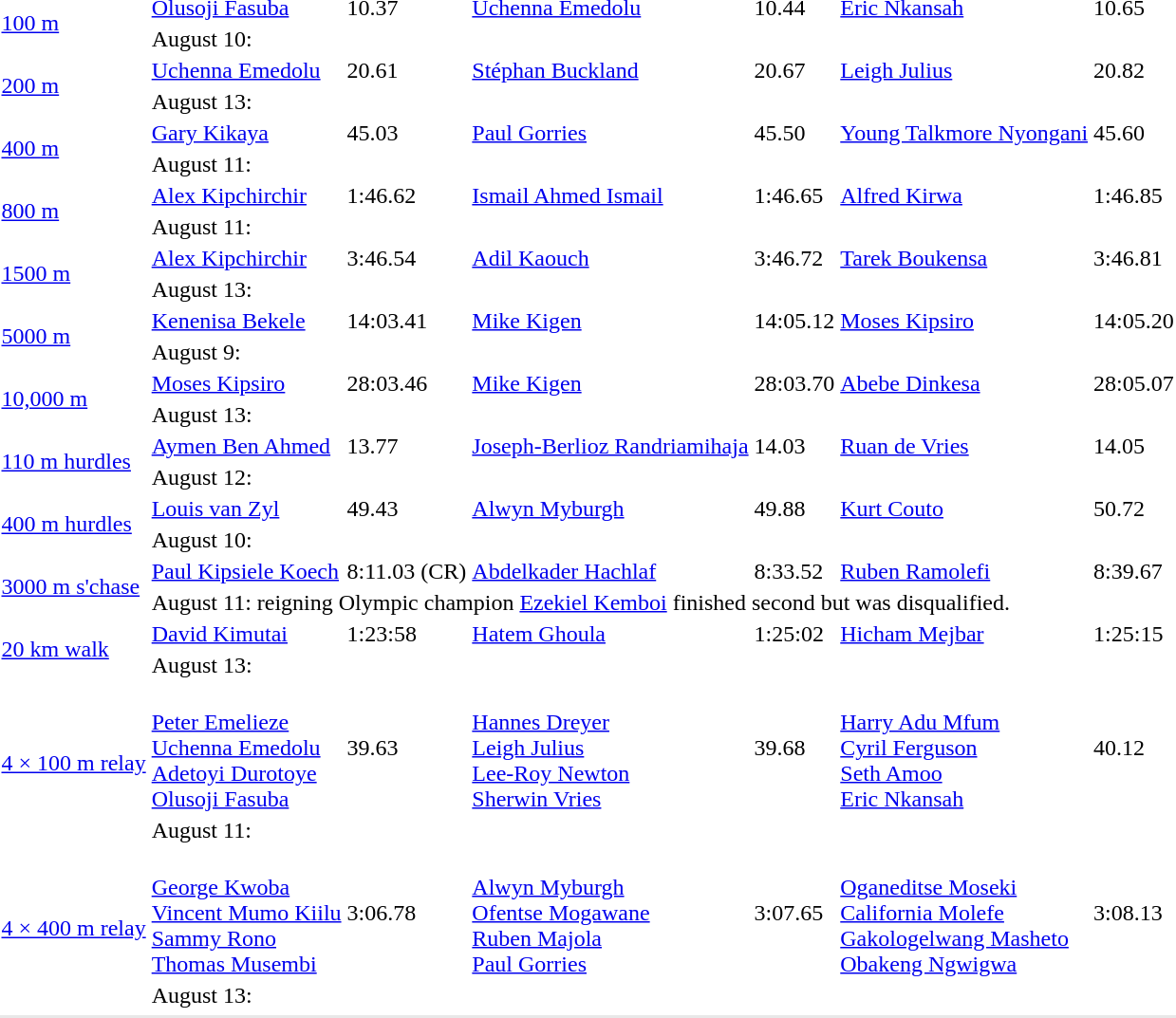<table>
<tr>
<td rowspan=2><a href='#'>100 m</a><br></td>
<td><a href='#'>Olusoji Fasuba</a> <br> </td>
<td>10.37</td>
<td><a href='#'>Uchenna Emedolu</a> <br> </td>
<td>10.44</td>
<td><a href='#'>Eric Nkansah</a> <br> </td>
<td>10.65</td>
</tr>
<tr>
<td colspan=6>August 10:</td>
</tr>
<tr>
<td rowspan=2><a href='#'>200 m</a><br></td>
<td><a href='#'>Uchenna Emedolu</a> <br> </td>
<td>20.61</td>
<td><a href='#'>Stéphan Buckland</a>  <br> </td>
<td>20.67</td>
<td><a href='#'>Leigh Julius</a> <br> </td>
<td>20.82</td>
</tr>
<tr>
<td colspan=6>August 13:</td>
</tr>
<tr>
<td rowspan=2><a href='#'>400 m</a><br></td>
<td><a href='#'>Gary Kikaya</a> <br>  </td>
<td>45.03</td>
<td><a href='#'>Paul Gorries</a> <br> </td>
<td>45.50</td>
<td><a href='#'>Young Talkmore Nyongani</a> <br> </td>
<td>45.60</td>
</tr>
<tr>
<td colspan=6>August 11:</td>
</tr>
<tr>
<td rowspan=2><a href='#'>800 m</a><br></td>
<td><a href='#'>Alex Kipchirchir</a> <br> </td>
<td>1:46.62</td>
<td><a href='#'>Ismail Ahmed Ismail</a> <br> </td>
<td>1:46.65</td>
<td><a href='#'>Alfred Kirwa</a> <br> </td>
<td>1:46.85</td>
</tr>
<tr>
<td colspan=6>August 11:</td>
</tr>
<tr>
<td rowspan=2><a href='#'>1500 m</a><br></td>
<td><a href='#'>Alex Kipchirchir</a> <br> </td>
<td>3:46.54</td>
<td><a href='#'>Adil Kaouch</a> <br> </td>
<td>3:46.72</td>
<td><a href='#'>Tarek Boukensa</a> <br> </td>
<td>3:46.81</td>
</tr>
<tr>
<td colspan=6>August 13:</td>
</tr>
<tr>
<td rowspan=2><a href='#'>5000 m</a><br></td>
<td><a href='#'>Kenenisa Bekele</a> <br> </td>
<td>14:03.41</td>
<td><a href='#'>Mike Kigen</a> <br>  </td>
<td>14:05.12</td>
<td><a href='#'>Moses Kipsiro</a> <br> </td>
<td>14:05.20</td>
</tr>
<tr>
<td colspan=6>August 9:</td>
</tr>
<tr>
<td rowspan=2><a href='#'>10,000 m</a><br></td>
<td><a href='#'>Moses Kipsiro</a> <br> </td>
<td>28:03.46</td>
<td><a href='#'>Mike Kigen</a> <br>  </td>
<td>28:03.70</td>
<td><a href='#'>Abebe Dinkesa</a> <br> </td>
<td>28:05.07</td>
</tr>
<tr>
<td colspan=6>August 13:</td>
</tr>
<tr>
<td rowspan=2><a href='#'>110 m hurdles</a><br></td>
<td><a href='#'>Aymen Ben Ahmed</a> <br> </td>
<td>13.77</td>
<td><a href='#'>Joseph-Berlioz Randriamihaja</a> <br> </td>
<td>14.03</td>
<td><a href='#'>Ruan de Vries</a> <br> </td>
<td>14.05</td>
</tr>
<tr>
<td colspan=6>August 12:</td>
</tr>
<tr>
<td rowspan=2><a href='#'>400 m hurdles</a><br></td>
<td><a href='#'>Louis van Zyl</a> <br> </td>
<td>49.43</td>
<td><a href='#'>Alwyn Myburgh</a> <br> </td>
<td>49.88</td>
<td><a href='#'>Kurt Couto</a> <br> </td>
<td>50.72</td>
</tr>
<tr>
<td colspan=6>August 10:</td>
</tr>
<tr>
<td rowspan=2><a href='#'>3000 m s'chase</a><br></td>
<td><a href='#'>Paul Kipsiele Koech</a> <br> </td>
<td>8:11.03 (CR)</td>
<td><a href='#'>Abdelkader Hachlaf</a>  <br> </td>
<td>8:33.52</td>
<td><a href='#'>Ruben Ramolefi</a> <br> </td>
<td>8:39.67</td>
</tr>
<tr>
<td colspan=6>August 11: reigning Olympic champion <a href='#'>Ezekiel Kemboi</a> finished second but was disqualified.</td>
</tr>
<tr>
<td rowspan=2><a href='#'>20 km walk</a><br></td>
<td><a href='#'>David Kimutai</a> <br> </td>
<td>1:23:58</td>
<td><a href='#'>Hatem Ghoula</a> <br> </td>
<td>1:25:02</td>
<td><a href='#'>Hicham Mejbar</a> <br> </td>
<td>1:25:15</td>
</tr>
<tr>
<td colspan=6>August 13:</td>
</tr>
<tr>
<td rowspan=2><a href='#'>4 × 100 m relay</a><br></td>
<td><br><a href='#'>Peter Emelieze</a><br><a href='#'>Uchenna Emedolu</a><br><a href='#'>Adetoyi Durotoye</a><br><a href='#'>Olusoji Fasuba</a></td>
<td>39.63</td>
<td><br><a href='#'>Hannes Dreyer</a><br><a href='#'>Leigh Julius</a><br><a href='#'>Lee-Roy Newton</a><br><a href='#'>Sherwin Vries</a></td>
<td>39.68</td>
<td><br><a href='#'>Harry Adu Mfum</a><br><a href='#'>Cyril Ferguson</a><br><a href='#'>Seth Amoo</a><br><a href='#'>Eric Nkansah</a></td>
<td>40.12</td>
</tr>
<tr>
<td colspan=6>August 11:</td>
</tr>
<tr>
<td rowspan=2><a href='#'>4 × 400 m relay</a><br></td>
<td><br><a href='#'>George Kwoba</a><br><a href='#'>Vincent Mumo Kiilu</a><br><a href='#'>Sammy Rono</a><br><a href='#'>Thomas Musembi</a></td>
<td>3:06.78</td>
<td><br><a href='#'>Alwyn Myburgh</a><br><a href='#'>Ofentse Mogawane</a><br><a href='#'>Ruben Majola</a><br><a href='#'>Paul Gorries</a></td>
<td>3:07.65</td>
<td><br><a href='#'>Oganeditse Moseki</a><br><a href='#'>California Molefe</a><br><a href='#'>Gakologelwang Masheto</a><br><a href='#'>Obakeng Ngwigwa</a></td>
<td>3:08.13</td>
</tr>
<tr>
<td colspan=6>August 13:</td>
</tr>
<tr>
</tr>
<tr bgcolor= e8e8e8>
<td colspan=7></td>
</tr>
</table>
